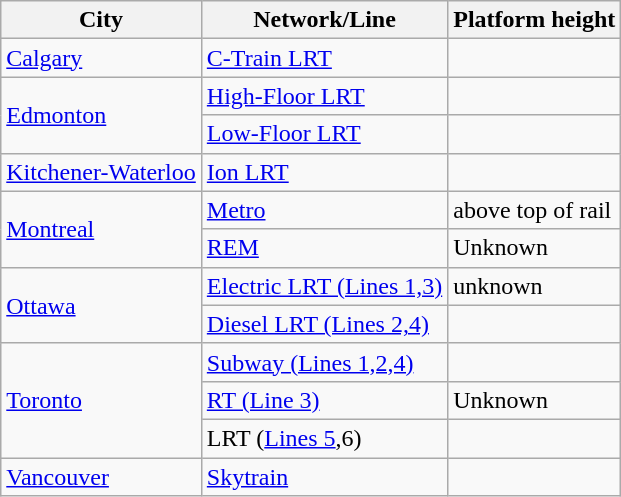<table class="wikitable">
<tr>
<th>City</th>
<th>Network/Line</th>
<th>Platform height</th>
</tr>
<tr>
<td><a href='#'>Calgary</a></td>
<td><a href='#'>C-Train LRT</a></td>
<td></td>
</tr>
<tr>
<td rowspan=2><a href='#'>Edmonton</a></td>
<td><a href='#'>High-Floor LRT</a></td>
<td></td>
</tr>
<tr>
<td><a href='#'>Low-Floor LRT</a></td>
<td></td>
</tr>
<tr>
<td><a href='#'>Kitchener-Waterloo</a></td>
<td><a href='#'>Ion LRT</a></td>
<td></td>
</tr>
<tr>
<td rowspan=2><a href='#'>Montreal</a></td>
<td><a href='#'>Metro</a></td>
<td> above top of rail</td>
</tr>
<tr>
<td><a href='#'>REM</a></td>
<td>Unknown</td>
</tr>
<tr>
<td rowspan=2><a href='#'>Ottawa</a></td>
<td><a href='#'>Electric LRT (Lines 1,3)</a></td>
<td>unknown</td>
</tr>
<tr>
<td><a href='#'>Diesel LRT (Lines 2,4)</a></td>
<td></td>
</tr>
<tr>
<td rowspan=3><a href='#'>Toronto</a></td>
<td><a href='#'>Subway (Lines 1,2,4)</a></td>
<td></td>
</tr>
<tr>
<td><a href='#'>RT (Line 3)</a></td>
<td>Unknown</td>
</tr>
<tr>
<td>LRT (<a href='#'>Lines 5</a>,6)</td>
<td></td>
</tr>
<tr>
<td><a href='#'>Vancouver</a></td>
<td><a href='#'>Skytrain</a></td>
<td></td>
</tr>
</table>
